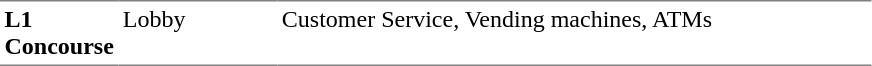<table table border=0 cellspacing=0 cellpadding=3>
<tr>
<td style="border-bottom:solid 1px gray; border-top:solid 1px gray;" valign=top width=50><strong>L1<br>Concourse</strong></td>
<td style="border-bottom:solid 1px gray; border-top:solid 1px gray;" valign=top width=100>Lobby</td>
<td style="border-bottom:solid 1px gray; border-top:solid 1px gray;" valign=top width=390>Customer Service, Vending machines, ATMs</td>
</tr>
</table>
